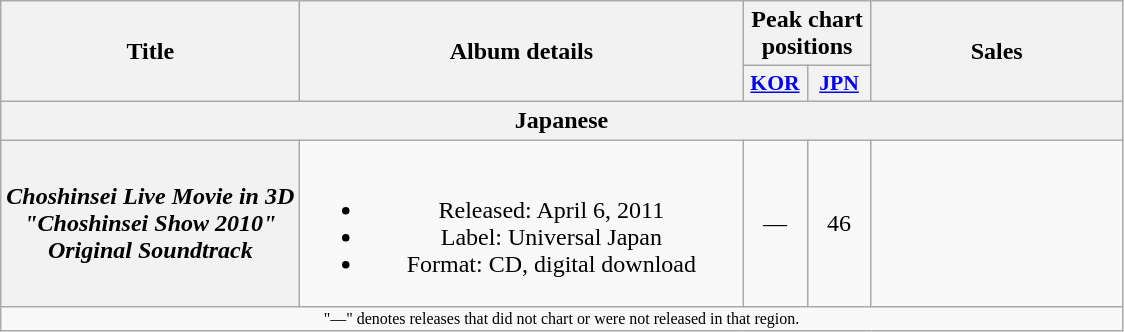<table class="wikitable plainrowheaders" style="text-align:center;">
<tr>
<th scope="col" rowspan="2" style="width:12em;">Title</th>
<th scope="col" rowspan="2" style="width:18em;">Album details</th>
<th scope="col" colspan="2">Peak chart positions</th>
<th scope="col" rowspan="2" style="width:10em;">Sales</th>
</tr>
<tr>
<th scope="col" style="width:2.5em;font-size:90%;"><a href='#'>KOR</a><br></th>
<th scope="col" style="width:2.5em;font-size:90%;"><a href='#'>JPN</a><br></th>
</tr>
<tr>
<th colspan="6">Japanese</th>
</tr>
<tr>
<th scope="row"><em>Choshinsei Live Movie in 3D "Choshinsei Show 2010" Original Soundtrack</em></th>
<td><br><ul><li>Released: April 6, 2011</li><li>Label: Universal Japan</li><li>Format: CD, digital download</li></ul></td>
<td>—</td>
<td>46</td>
<td></td>
</tr>
<tr>
<td colspan="6" style="font-size:8pt;">"—" denotes releases that did not chart or were not released in that region.</td>
</tr>
</table>
